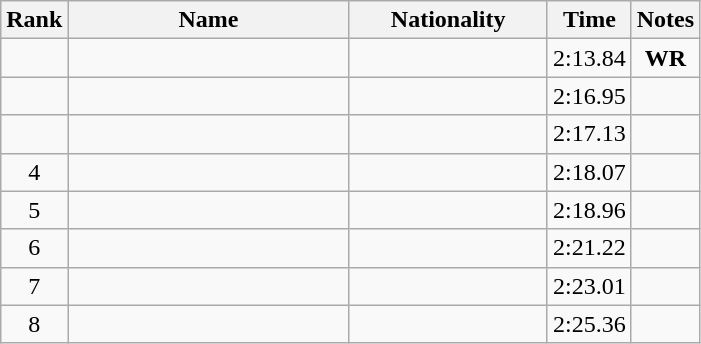<table class="wikitable sortable" style="text-align:center">
<tr>
<th>Rank</th>
<th style="width:180px">Name</th>
<th style="width:125px">Nationality</th>
<th>Time</th>
<th>Notes</th>
</tr>
<tr>
<td></td>
<td style="text-align:left;"></td>
<td style="text-align:left;"></td>
<td>2:13.84</td>
<td><strong>WR</strong></td>
</tr>
<tr>
<td></td>
<td style="text-align:left;"></td>
<td style="text-align:left;"></td>
<td>2:16.95</td>
<td></td>
</tr>
<tr>
<td></td>
<td style="text-align:left;"></td>
<td style="text-align:left;"></td>
<td>2:17.13</td>
<td></td>
</tr>
<tr>
<td>4</td>
<td style="text-align:left;"></td>
<td style="text-align:left;"></td>
<td>2:18.07</td>
<td></td>
</tr>
<tr>
<td>5</td>
<td style="text-align:left;"></td>
<td style="text-align:left;"></td>
<td>2:18.96</td>
<td></td>
</tr>
<tr>
<td>6</td>
<td style="text-align:left;"></td>
<td style="text-align:left;"></td>
<td>2:21.22</td>
<td></td>
</tr>
<tr>
<td>7</td>
<td style="text-align:left;"></td>
<td style="text-align:left;"></td>
<td>2:23.01</td>
<td></td>
</tr>
<tr>
<td>8</td>
<td style="text-align:left;"></td>
<td style="text-align:left;"></td>
<td>2:25.36</td>
<td></td>
</tr>
</table>
